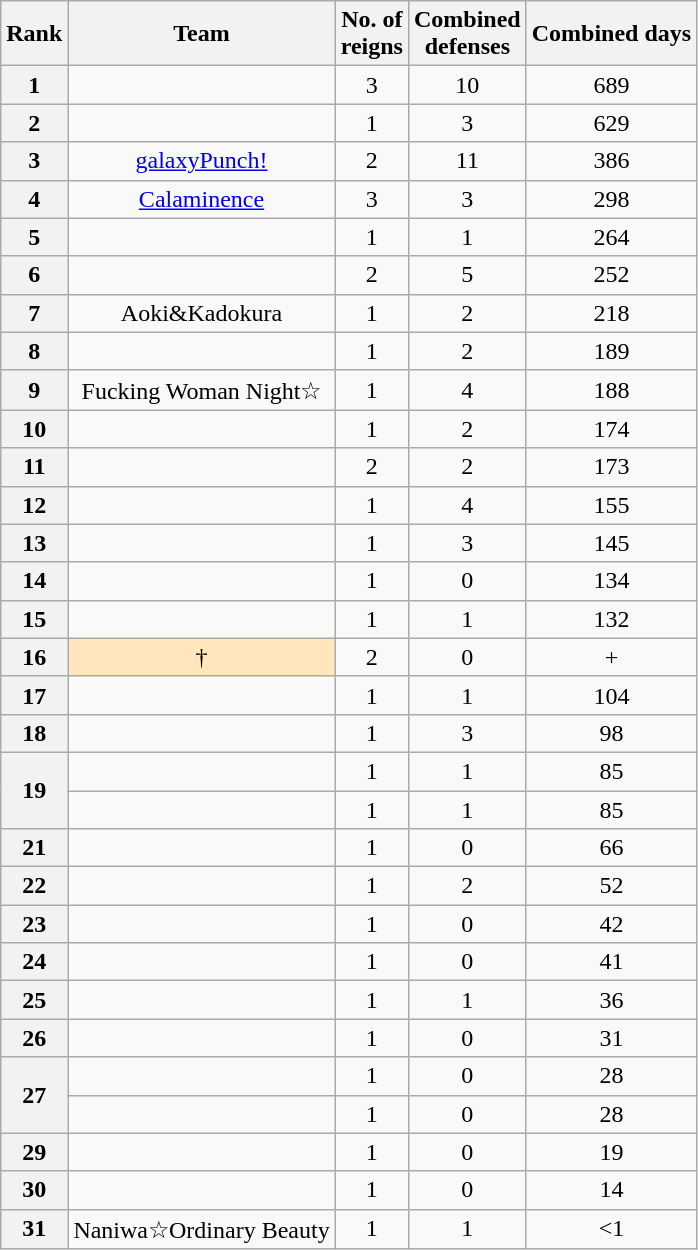<table class="wikitable sortable" style="text-align:center">
<tr>
<th>Rank</th>
<th>Team</th>
<th>No. of<br>reigns</th>
<th>Combined<br>defenses</th>
<th data-sort-type="number">Combined days</th>
</tr>
<tr>
<th>1</th>
<td><br></td>
<td>3</td>
<td>10</td>
<td>689</td>
</tr>
<tr>
<th>2</th>
<td><br></td>
<td>1</td>
<td>3</td>
<td>629</td>
</tr>
<tr>
<th>3</th>
<td><a href='#'>galaxyPunch!</a><br></td>
<td>2</td>
<td>11</td>
<td>386</td>
</tr>
<tr>
<th>4</th>
<td><a href='#'>Calaminence</a><br></td>
<td>3</td>
<td>3</td>
<td>298</td>
</tr>
<tr>
<th>5</th>
<td><br></td>
<td>1</td>
<td>1</td>
<td>264</td>
</tr>
<tr>
<th>6</th>
<td><br></td>
<td>2</td>
<td>5</td>
<td>252</td>
</tr>
<tr>
<th>7</th>
<td>Aoki&Kadokura<br></td>
<td>1</td>
<td>2</td>
<td>218</td>
</tr>
<tr>
<th>8</th>
<td><br></td>
<td>1</td>
<td>2</td>
<td>189</td>
</tr>
<tr>
<th>9</th>
<td>Fucking Woman Night☆<br></td>
<td>1</td>
<td>4</td>
<td>188</td>
</tr>
<tr>
<th>10</th>
<td><br></td>
<td>1</td>
<td>2</td>
<td>174</td>
</tr>
<tr>
<th>11</th>
<td><br></td>
<td>2</td>
<td>2</td>
<td>173</td>
</tr>
<tr>
<th>12</th>
<td><br></td>
<td>1</td>
<td>4</td>
<td>155</td>
</tr>
<tr>
<th>13</th>
<td><br></td>
<td>1</td>
<td>3</td>
<td>145</td>
</tr>
<tr>
<th>14</th>
<td><br></td>
<td>1</td>
<td>0</td>
<td>134</td>
</tr>
<tr>
<th>15</th>
<td><br></td>
<td>1</td>
<td>1</td>
<td>132</td>
</tr>
<tr>
<th>16</th>
<td style="background-color:#FFE6BD"> †<br></td>
<td>2</td>
<td>0</td>
<td>+</td>
</tr>
<tr>
<th>17</th>
<td><br></td>
<td>1</td>
<td>1</td>
<td>104</td>
</tr>
<tr>
<th>18</th>
<td><br></td>
<td>1</td>
<td>3</td>
<td>98</td>
</tr>
<tr>
<th rowspan=2>19</th>
<td><br></td>
<td>1</td>
<td>1</td>
<td>85</td>
</tr>
<tr>
<td><br></td>
<td>1</td>
<td>1</td>
<td>85</td>
</tr>
<tr>
<th>21</th>
<td><br></td>
<td>1</td>
<td>0</td>
<td>66</td>
</tr>
<tr>
<th>22</th>
<td><br></td>
<td>1</td>
<td>2</td>
<td>52</td>
</tr>
<tr>
<th>23</th>
<td><br></td>
<td>1</td>
<td>0</td>
<td>42</td>
</tr>
<tr>
<th>24</th>
<td><br></td>
<td>1</td>
<td>0</td>
<td>41</td>
</tr>
<tr>
<th>25</th>
<td><br></td>
<td>1</td>
<td>1</td>
<td>36</td>
</tr>
<tr>
<th>26</th>
<td><br></td>
<td>1</td>
<td>0</td>
<td>31</td>
</tr>
<tr>
<th rowspan=2>27</th>
<td><br></td>
<td>1</td>
<td>0</td>
<td>28</td>
</tr>
<tr>
<td><br></td>
<td>1</td>
<td>0</td>
<td>28</td>
</tr>
<tr>
<th>29</th>
<td><br></td>
<td>1</td>
<td>0</td>
<td>19</td>
</tr>
<tr>
<th>30</th>
<td><br></td>
<td>1</td>
<td>0</td>
<td>14</td>
</tr>
<tr>
<th>31</th>
<td>Naniwa☆Ordinary Beauty<br></td>
<td>1</td>
<td>1</td>
<td><1</td>
</tr>
</table>
